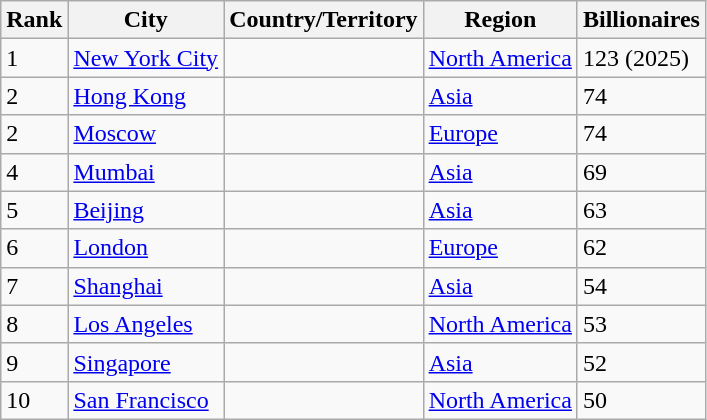<table class="wikitable">
<tr>
<th>Rank</th>
<th>City</th>
<th>Country/Territory</th>
<th>Region</th>
<th>Billionaires</th>
</tr>
<tr>
<td>1</td>
<td><a href='#'>New York City</a></td>
<td></td>
<td><a href='#'>North America</a></td>
<td>123 (2025)</td>
</tr>
<tr>
<td>2</td>
<td><a href='#'>Hong Kong</a></td>
<td></td>
<td><a href='#'>Asia</a></td>
<td>74</td>
</tr>
<tr>
<td>2</td>
<td><a href='#'>Moscow</a></td>
<td></td>
<td><a href='#'>Europe</a></td>
<td>74</td>
</tr>
<tr>
<td>4</td>
<td><a href='#'>Mumbai</a></td>
<td></td>
<td><a href='#'>Asia</a></td>
<td>69</td>
</tr>
<tr>
<td>5</td>
<td><a href='#'>Beijing</a></td>
<td></td>
<td><a href='#'>Asia</a></td>
<td>63</td>
</tr>
<tr>
<td>6</td>
<td><a href='#'>London</a></td>
<td></td>
<td><a href='#'>Europe</a></td>
<td>62</td>
</tr>
<tr>
<td>7</td>
<td><a href='#'>Shanghai</a></td>
<td></td>
<td><a href='#'>Asia</a></td>
<td>54</td>
</tr>
<tr>
<td>8</td>
<td><a href='#'>Los Angeles</a></td>
<td></td>
<td><a href='#'>North America</a></td>
<td>53</td>
</tr>
<tr>
<td>9</td>
<td><a href='#'>Singapore</a></td>
<td></td>
<td><a href='#'>Asia</a></td>
<td>52</td>
</tr>
<tr>
<td>10</td>
<td><a href='#'>San Francisco</a></td>
<td></td>
<td><a href='#'>North America</a></td>
<td>50</td>
</tr>
</table>
